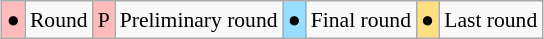<table class="wikitable" style="margin:0.5em auto; font-size:90%; line-height:1.25em;">
<tr>
<td bgcolor="#FFBBBB" align=center>●</td>
<td>Round</td>
<td bgcolor="#FFBBBB" align=center>P</td>
<td>Preliminary round</td>
<td bgcolor="#97DEFF" align=center>●</td>
<td>Final round</td>
<td bgcolor="#FFDF80" align=center>●</td>
<td>Last round</td>
</tr>
</table>
